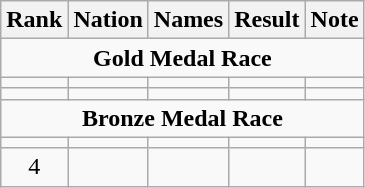<table class="wikitable" style="text-align:center">
<tr>
<th>Rank</th>
<th>Nation</th>
<th>Names</th>
<th>Result</th>
<th>Note</th>
</tr>
<tr>
<td colspan=5><strong>Gold Medal Race</strong></td>
</tr>
<tr>
<td></td>
<td align=left></td>
<td align=left></td>
<td></td>
<td></td>
</tr>
<tr>
<td></td>
<td align=left></td>
<td align=left></td>
<td></td>
<td></td>
</tr>
<tr>
<td colspan=5><strong>Bronze Medal Race</strong></td>
</tr>
<tr>
<td></td>
<td align=left></td>
<td align=left></td>
<td></td>
<td></td>
</tr>
<tr>
<td>4</td>
<td align=left></td>
<td align=left></td>
<td></td>
<td></td>
</tr>
</table>
